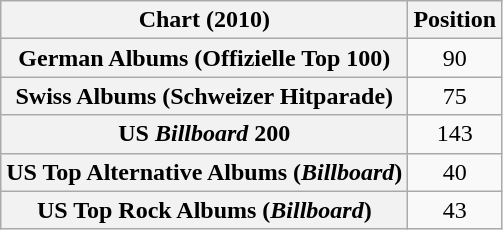<table class="wikitable sortable plainrowheaders">
<tr>
<th>Chart (2010)</th>
<th>Position</th>
</tr>
<tr>
<th scope="row">German Albums (Offizielle Top 100)</th>
<td style="text-align:center;">90</td>
</tr>
<tr>
<th scope="row">Swiss Albums (Schweizer Hitparade)</th>
<td style="text-align:center;">75</td>
</tr>
<tr>
<th scope="row">US <em>Billboard</em> 200</th>
<td style="text-align:center;">143</td>
</tr>
<tr>
<th scope="row">US Top Alternative Albums (<em>Billboard</em>)</th>
<td style="text-align:center;">40</td>
</tr>
<tr>
<th scope="row">US Top Rock Albums (<em>Billboard</em>)</th>
<td style="text-align:center;">43</td>
</tr>
</table>
